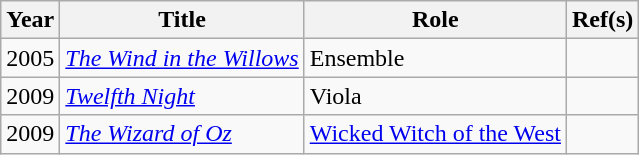<table class="wikitable">
<tr>
<th>Year</th>
<th>Title</th>
<th>Role</th>
<th>Ref(s)</th>
</tr>
<tr>
<td>2005</td>
<td><em><a href='#'>The Wind in the Willows</a></em></td>
<td>Ensemble</td>
<td></td>
</tr>
<tr>
<td>2009</td>
<td><em><a href='#'>Twelfth Night</a></em></td>
<td>Viola</td>
<td></td>
</tr>
<tr>
<td>2009</td>
<td><em><a href='#'>The Wizard of Oz</a></em></td>
<td><a href='#'>Wicked Witch of the West</a></td>
<td></td>
</tr>
</table>
